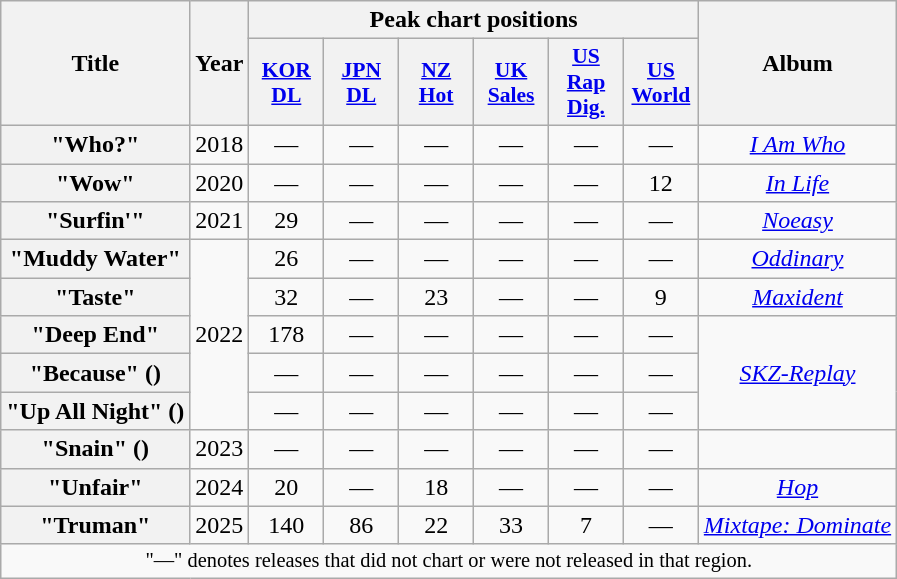<table class="wikitable plainrowheaders" style="text-align:center">
<tr>
<th scope="col" rowspan="2">Title</th>
<th scope="col" rowspan="2">Year</th>
<th scope="col" colspan="6">Peak chart positions</th>
<th scope="col" rowspan="2">Album</th>
</tr>
<tr>
<th scope="col" style="font-size:90%; width:3em"><a href='#'>KOR<br>DL</a><br></th>
<th scope="col" style="font-size:90%; width:3em"><a href='#'>JPN<br>DL</a><br></th>
<th scope="col" style="font-size:90%; width:3em"><a href='#'>NZ<br>Hot</a><br></th>
<th scope="col" style="font-size:90%; width:3em"><a href='#'>UK<br>Sales</a><br></th>
<th scope="col" style="font-size:90%; width:3em"><a href='#'>US<br>Rap<br>Dig.</a><br></th>
<th scope="col" style="font-size:90%; width:3em"><a href='#'>US<br>World</a><br></th>
</tr>
<tr>
<th scope="row">"Who?"<br></th>
<td>2018</td>
<td>—</td>
<td>—</td>
<td>—</td>
<td>—</td>
<td>—</td>
<td>—</td>
<td><em><a href='#'>I Am Who</a></em></td>
</tr>
<tr>
<th scope="row">"Wow"<br></th>
<td>2020</td>
<td>—</td>
<td>—</td>
<td>—</td>
<td>—</td>
<td>—</td>
<td>12</td>
<td><em><a href='#'>In Life</a></em></td>
</tr>
<tr>
<th scope="row">"Surfin'"<br></th>
<td>2021</td>
<td>29</td>
<td>—</td>
<td>—</td>
<td>—</td>
<td>—</td>
<td>—</td>
<td><em><a href='#'>Noeasy</a></em></td>
</tr>
<tr>
<th scope="row">"Muddy Water"<br></th>
<td rowspan="5">2022</td>
<td>26</td>
<td>—</td>
<td>—</td>
<td>—</td>
<td>—</td>
<td>—</td>
<td><em><a href='#'>Oddinary</a></em></td>
</tr>
<tr>
<th scope="row">"Taste"<br></th>
<td>32</td>
<td>—</td>
<td>23</td>
<td>—</td>
<td>—</td>
<td>9</td>
<td><em><a href='#'>Maxident</a></em></td>
</tr>
<tr>
<th scope="row">"Deep End"</th>
<td>178</td>
<td>—</td>
<td>—</td>
<td>—</td>
<td>—</td>
<td>—</td>
<td rowspan="3"><em><a href='#'>SKZ-Replay</a></em></td>
</tr>
<tr>
<th scope="row">"Because" ()<br></th>
<td>—</td>
<td>—</td>
<td>—</td>
<td>—</td>
<td>—</td>
<td>—</td>
</tr>
<tr>
<th scope="row">"Up All Night" ()<br></th>
<td>—</td>
<td>—</td>
<td>—</td>
<td>—</td>
<td>—</td>
<td>—</td>
</tr>
<tr>
<th scope="row">"Snain" ()<br></th>
<td>2023</td>
<td>—</td>
<td>—</td>
<td>—</td>
<td>—</td>
<td>—</td>
<td>—</td>
<td></td>
</tr>
<tr>
<th scope="row">"Unfair"</th>
<td>2024</td>
<td>20</td>
<td>—</td>
<td>18</td>
<td>—</td>
<td>—</td>
<td>—</td>
<td><em><a href='#'>Hop</a></em></td>
</tr>
<tr>
<th scope="row">"Truman"<br></th>
<td>2025</td>
<td>140</td>
<td>86</td>
<td>22</td>
<td>33</td>
<td>7</td>
<td>—</td>
<td><em><a href='#'>Mixtape: Dominate</a></em></td>
</tr>
<tr>
<td colspan="9" style="font-size:85%">"—" denotes releases that did not chart or were not released in that region.</td>
</tr>
</table>
